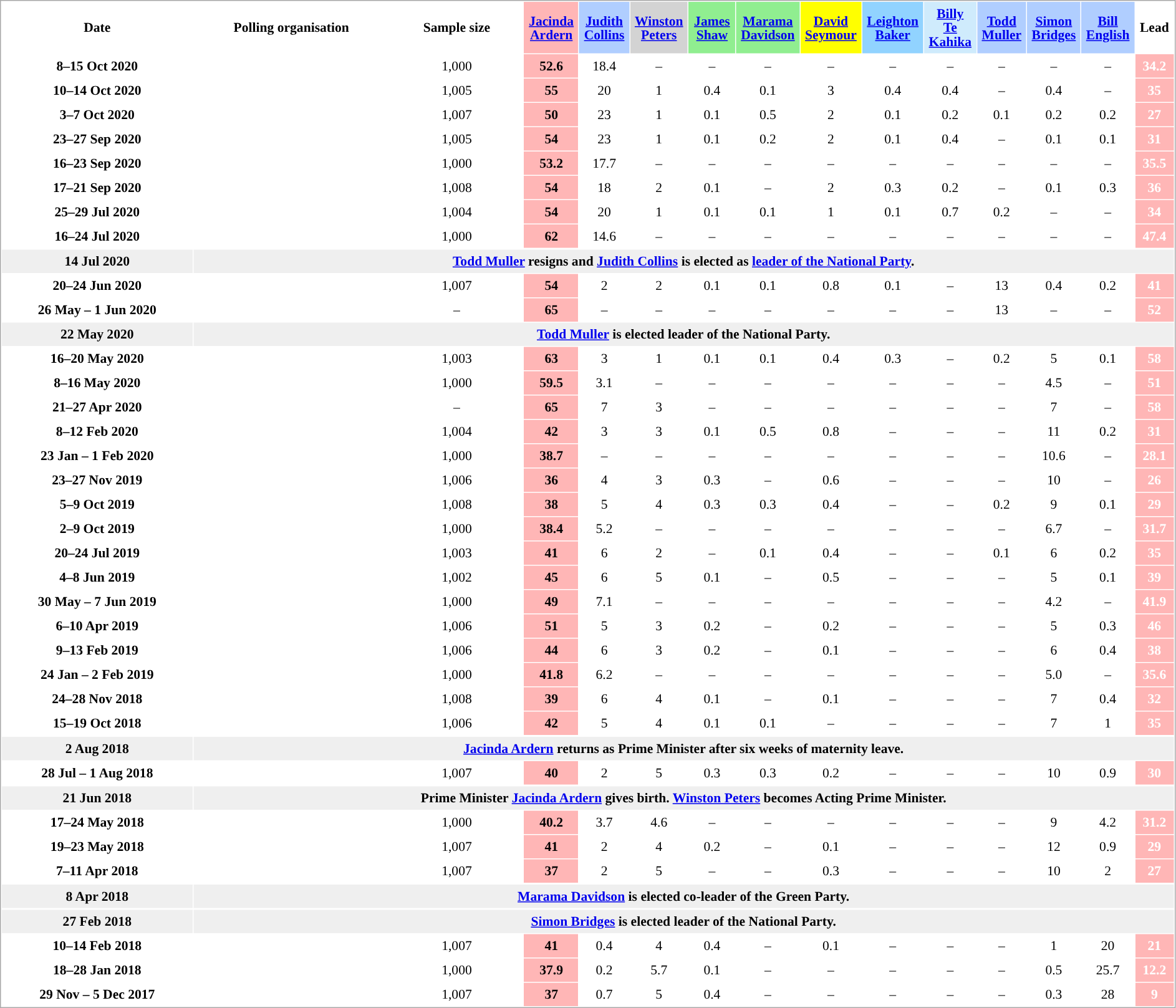<table class="sortable" "toccolours" cellpadding="5" cellspacing="1" style="text-align:center; line-height:15px; margin-right:.5em; margin-top:.4em; font-size:90%; border: 1px solid #aaa">
<tr style="height:40px">
<th style="width:15em;">Date</th>
<th style="width:15em;">Polling organisation</th>
<th style="width:10em;">Sample size</th>
<th style="background-color:#FFB6B6;width:40px"><a href='#'>Jacinda Ardern</a></th>
<th style="background-color:#B0CEFF;width:40px"><a href='#'>Judith Collins</a></th>
<th style="background-color:lightgray;width:40px"><a href='#'>Winston Peters</a></th>
<th style="background-color:lightgreen;width:40px"><a href='#'>James Shaw</a></th>
<th style="background-color:lightgreen;width:40px"><a href='#'>Marama Davidson</a></th>
<th style="background-color:#FFFF00;width:40px"><a href='#'>David Seymour</a></th>
<th style="background-color:#91D3FF;width:40px"><a href='#'>Leighton Baker</a></th>
<th style="background-color:#CFEBFC;width:40px"><a href='#'>Billy Te Kahika</a></th>
<th style="background-color:#B0CEFF;width:40px"><a href='#'>Todd Muller</a></th>
<th style="background-color:#B0CEFF;width:40px"><a href='#'>Simon Bridges</a></th>
<th style="background-color:#B0CEFF;width:40px"><a href='#'>Bill English</a></th>
<th style="width:2em;" data-sort-type="number">Lead</th>
</tr>
<tr>
<td data-sort-value="2020-10-15"><strong>8–15 Oct 2020</strong></td>
<td></td>
<td>1,000</td>
<td style="background:#FFB6B6;"><strong>52.6</strong></td>
<td>18.4</td>
<td>–</td>
<td>–</td>
<td>–</td>
<td>–</td>
<td>–</td>
<td>–</td>
<td>–</td>
<td>–</td>
<td>–</td>
<td style="background:#FFB6B6; color:white;"><strong>34.2</strong></td>
</tr>
<tr>
<td data-sort-value="2020-10-14"><strong>10–14 Oct 2020</strong></td>
<td></td>
<td>1,005</td>
<td style="background:#FFB6B6;"><strong>55</strong></td>
<td>20</td>
<td>1</td>
<td>0.4</td>
<td>0.1</td>
<td>3</td>
<td>0.4</td>
<td>0.4</td>
<td>–</td>
<td>0.4</td>
<td>–</td>
<td style="background:#FFB6B6; color:white;"><strong>35</strong></td>
</tr>
<tr>
<td data-sort-value="2020-10-07"><strong>3–7 Oct 2020</strong></td>
<td></td>
<td>1,007</td>
<td style="background:#FFB6B6;"><strong>50</strong></td>
<td>23</td>
<td>1</td>
<td>0.1</td>
<td>0.5</td>
<td>2</td>
<td>0.1</td>
<td>0.2</td>
<td>0.1</td>
<td>0.2</td>
<td>0.2</td>
<td style="background:#FFB6B6; color:white;"><strong>27</strong></td>
</tr>
<tr>
<td data-sort-value="2020-09-27"><strong>23–27 Sep 2020</strong></td>
<td></td>
<td>1,005</td>
<td style="background:#FFB6B6;"><strong>54</strong></td>
<td>23</td>
<td>1</td>
<td>0.1</td>
<td>0.2</td>
<td>2</td>
<td>0.1</td>
<td>0.4</td>
<td>–</td>
<td>0.1</td>
<td>0.1</td>
<td style="background:#FFB6B6; color:white;"><strong>31</strong></td>
</tr>
<tr>
<td data-sort-value="2020-09-23"><strong>16–23 Sep 2020</strong></td>
<td></td>
<td>1,000</td>
<td style="background:#FFB6B6;"><strong>53.2</strong></td>
<td>17.7</td>
<td>–</td>
<td>–</td>
<td>–</td>
<td>–</td>
<td>–</td>
<td>–</td>
<td>–</td>
<td>–</td>
<td>–</td>
<td style="background:#FFB6B6; color:white;"><strong>35.5</strong></td>
</tr>
<tr>
<td data-sort-value="2020-09-21"><strong>17–21 Sep 2020</strong></td>
<td></td>
<td>1,008</td>
<td style="background:#FFB6B6;"><strong>54</strong></td>
<td>18</td>
<td>2</td>
<td>0.1</td>
<td>–</td>
<td>2</td>
<td>0.3</td>
<td>0.2</td>
<td>–</td>
<td>0.1</td>
<td>0.3</td>
<td style="background:#FFB6B6; color:white;"><strong>36</strong></td>
</tr>
<tr>
<td data-sort-value="2020-07-29"><strong>25–29 Jul 2020</strong></td>
<td></td>
<td>1,004</td>
<td style="background:#FFB6B6;"><strong>54</strong></td>
<td>20</td>
<td>1</td>
<td>0.1</td>
<td>0.1</td>
<td>1</td>
<td>0.1</td>
<td>0.7</td>
<td>0.2</td>
<td>–</td>
<td>–</td>
<td style="background:#FFB6B6; color:white;"><strong>34</strong></td>
</tr>
<tr>
<td data-sort-value="2020-07-24"><strong>16–24 Jul 2020</strong></td>
<td></td>
<td>1,000</td>
<td style="background:#FFB6B6;"><strong>62</strong></td>
<td>14.6</td>
<td>–</td>
<td>–</td>
<td>–</td>
<td>–</td>
<td>–</td>
<td>–</td>
<td>–</td>
<td>–</td>
<td>–</td>
<td style="background:#FFB6B6; color:white;"><strong>47.4</strong></td>
</tr>
<tr>
</tr>
<tr style="background:#EFEFEF;">
<td data-sort-value="2020-07-14"><strong>14 Jul 2020</strong></td>
<td colspan="14" style="text-align:center;"><strong><a href='#'>Todd Muller</a> resigns and <a href='#'>Judith Collins</a> is elected as <a href='#'>leader of the National Party</a>.</strong></td>
</tr>
<tr>
<td data-sort-value="2020-06-24"><strong>20–24 Jun 2020</strong></td>
<td></td>
<td>1,007</td>
<td style="background:#FFB6B6;"><strong>54 </strong></td>
<td>2</td>
<td>2</td>
<td>0.1</td>
<td>0.1</td>
<td>0.8</td>
<td>0.1</td>
<td>–</td>
<td>13</td>
<td>0.4</td>
<td>0.2</td>
<td style="background:#FFB6B6; color:white;"><strong>41</strong></td>
</tr>
<tr>
<td data-sort-value="2020-06-01"><strong>26 May – 1 Jun 2020</strong></td>
<td></td>
<td>–</td>
<td style="background:#FFB6B6;"><strong>65</strong></td>
<td>–</td>
<td>–</td>
<td>–</td>
<td>–</td>
<td>–</td>
<td>–</td>
<td>–</td>
<td>13</td>
<td>–</td>
<td>–</td>
<td style="background:#FFB6B6; color:white;"><strong>52</strong></td>
</tr>
<tr style="background:#EFEFEF;">
<td data-sort-value="2020-05-22"><strong>22 May 2020</strong></td>
<td colspan="14" style="text-align:center;"><strong><a href='#'>Todd Muller</a> is elected leader of the National Party.</strong></td>
</tr>
<tr>
<td data-sort-value="2020-05-20"><strong>16–20 May 2020</strong></td>
<td></td>
<td>1,003</td>
<td style="background:#FFB6B6;"><strong>63</strong></td>
<td>3</td>
<td>1</td>
<td>0.1</td>
<td>0.1</td>
<td>0.4</td>
<td>0.3</td>
<td>–</td>
<td>0.2</td>
<td>5</td>
<td>0.1</td>
<td style="background:#FFB6B6; color:white;"><strong>58</strong></td>
</tr>
<tr>
<td data-sort-value="2020-05-16"><strong>8–16 May 2020</strong></td>
<td></td>
<td>1,000</td>
<td style="background:#FFB6B6;"><strong>59.5</strong></td>
<td>3.1</td>
<td>–</td>
<td>–</td>
<td>–</td>
<td>–</td>
<td>–</td>
<td>–</td>
<td>–</td>
<td>4.5</td>
<td>–</td>
<td style="background:#FFB6B6; color:white;"><strong>51</strong></td>
</tr>
<tr>
<td data-sort-value="2020-04-27"><strong>21–27 Apr 2020</strong></td>
<td></td>
<td>–</td>
<td style="background:#FFB6B6;"><strong>65</strong></td>
<td>7</td>
<td>3</td>
<td>–</td>
<td>–</td>
<td>–</td>
<td>–</td>
<td>–</td>
<td>–</td>
<td>7</td>
<td>–</td>
<td style="background:#FFB6B6; color:white;"><strong>58</strong></td>
</tr>
<tr>
<td data-sort-value="2020-02-12"><strong>8–12 Feb 2020</strong></td>
<td></td>
<td>1,004</td>
<td style="background:#FFB6B6;"><strong>42</strong></td>
<td>3</td>
<td>3</td>
<td>0.1</td>
<td>0.5</td>
<td>0.8</td>
<td>–</td>
<td>–</td>
<td>–</td>
<td>11</td>
<td>0.2</td>
<td style="background:#FFB6B6; color:white;"><strong>31</strong></td>
</tr>
<tr>
<td data-sort-value="2019-11-27"><strong>23 Jan – 1 Feb 2020</strong></td>
<td></td>
<td>1,000</td>
<td style="background:#FFB6B6;"><strong>38.7</strong></td>
<td>–</td>
<td>–</td>
<td>–</td>
<td>–</td>
<td>–</td>
<td>–</td>
<td>–</td>
<td>–</td>
<td>10.6</td>
<td>–</td>
<td style="background:#FFB6B6; color:white;"><strong>28.1</strong></td>
</tr>
<tr>
<td data-sort-value="2019-11-27"><strong>23–27 Nov 2019</strong></td>
<td></td>
<td>1,006</td>
<td style="background:#FFB6B6;"><strong>36</strong></td>
<td>4</td>
<td>3</td>
<td>0.3</td>
<td>–</td>
<td>0.6</td>
<td>–</td>
<td>–</td>
<td>–</td>
<td>10</td>
<td>–</td>
<td style="background:#FFB6B6; color:white;"><strong>26</strong></td>
</tr>
<tr>
<td data-sort-value="2019-10-14"><strong>5–9 Oct 2019</strong></td>
<td></td>
<td>1,008</td>
<td style="background:#FFB6B6;"><strong>38</strong></td>
<td>5</td>
<td>4</td>
<td>0.3</td>
<td>0.3</td>
<td>0.4</td>
<td>–</td>
<td>–</td>
<td>0.2</td>
<td>9</td>
<td>0.1</td>
<td style="background:#FFB6B6; color:white;"><strong>29</strong></td>
</tr>
<tr>
<td data-sort-value="2019-10-09"><strong>2–9 Oct 2019</strong></td>
<td></td>
<td>1,000</td>
<td style="background:#FFB6B6;"><strong>38.4</strong></td>
<td>5.2</td>
<td>–</td>
<td>–</td>
<td>–</td>
<td>–</td>
<td>–</td>
<td>–</td>
<td>–</td>
<td>6.7</td>
<td>–</td>
<td style="background:#FFB6B6; color:white;"><strong>31.7</strong></td>
</tr>
<tr>
<td data-sort-value="2019-07-24"><strong>20–24 Jul 2019</strong></td>
<td></td>
<td>1,003</td>
<td style="background:#FFB6B6;"><strong>41</strong></td>
<td>6</td>
<td>2</td>
<td>–</td>
<td>0.1</td>
<td>0.4</td>
<td>–</td>
<td>–</td>
<td>0.1</td>
<td>6</td>
<td>0.2</td>
<td style="background:#FFB6B6; color:white;"><strong>35</strong></td>
</tr>
<tr>
<td data-sort-value="2019-06-08"><strong>4–8 Jun 2019</strong></td>
<td></td>
<td>1,002</td>
<td style="background:#FFB6B6;"><strong>45</strong></td>
<td>6</td>
<td>5</td>
<td>0.1</td>
<td>–</td>
<td>0.5</td>
<td>–</td>
<td>–</td>
<td>–</td>
<td>5</td>
<td>0.1</td>
<td style="background:#FFB6B6; color:white;"><strong>39</strong></td>
</tr>
<tr>
<td data-sort-value="2019-06-07"><strong>30 May – 7 Jun 2019</strong></td>
<td></td>
<td>1,000</td>
<td style="background:#FFB6B6;"><strong>49</strong></td>
<td>7.1</td>
<td>–</td>
<td>–</td>
<td>–</td>
<td>–</td>
<td>–</td>
<td>–</td>
<td>–</td>
<td>4.2</td>
<td>–</td>
<td style="background:#FFB6B6; color:white;"><strong>41.9</strong></td>
</tr>
<tr>
<td data-sort-value="2019-04-10"><strong>6–10 Apr 2019</strong></td>
<td></td>
<td>1,006</td>
<td style="background:#FFB6B6;"><strong>51</strong></td>
<td>5</td>
<td>3</td>
<td>0.2</td>
<td>–</td>
<td>0.2</td>
<td>–</td>
<td>–</td>
<td>–</td>
<td>5</td>
<td>0.3</td>
<td style="background:#FFB6B6; color:white;"><strong>46</strong></td>
</tr>
<tr>
<td data-sort-value="2019-02-13"><strong>9–13 Feb 2019</strong></td>
<td></td>
<td>1,006</td>
<td style="background:#FFB6B6;"><strong>44</strong></td>
<td>6</td>
<td>3</td>
<td>0.2</td>
<td>–</td>
<td>0.1</td>
<td>–</td>
<td>–</td>
<td>–</td>
<td>6</td>
<td>0.4</td>
<td style="background:#FFB6B6; color:white;"><strong>38</strong></td>
</tr>
<tr>
<td data-sort-value="2019-02-02"><strong>24 Jan – 2 Feb 2019</strong></td>
<td></td>
<td>1,000</td>
<td style="background:#FFB6B6;"><strong>41.8</strong></td>
<td>6.2</td>
<td>–</td>
<td>–</td>
<td>–</td>
<td>–</td>
<td>–</td>
<td>–</td>
<td>–</td>
<td>5.0</td>
<td>–</td>
<td style="background:#FFB6B6; color:white;"><strong>35.6</strong></td>
</tr>
<tr>
<td data-sort-value="2018-11-28"><strong>24–28 Nov 2018</strong></td>
<td></td>
<td>1,008</td>
<td style="background:#FFB6B6;"><strong>39</strong></td>
<td>6</td>
<td>4</td>
<td>0.1</td>
<td>–</td>
<td>0.1</td>
<td>–</td>
<td>–</td>
<td>–</td>
<td>7</td>
<td>0.4</td>
<td style="background:#FFB6B6; color:white;"><strong>32</strong></td>
</tr>
<tr>
<td data-sort-value="2018-10-19"><strong>15–19 Oct 2018</strong></td>
<td></td>
<td>1,006</td>
<td style="background:#FFB6B6;"><strong>42</strong></td>
<td>5</td>
<td>4</td>
<td>0.1</td>
<td>0.1</td>
<td>–</td>
<td>–</td>
<td>–</td>
<td>–</td>
<td>7</td>
<td>1</td>
<td style="background:#FFB6B6; color:white;"><strong>35</strong></td>
</tr>
<tr>
</tr>
<tr style="background:#EFEFEF;">
<td data-sort-value="2018-08-02"><strong>2 Aug 2018</strong></td>
<td colspan="14" style="text-align:center;"><strong><a href='#'>Jacinda Ardern</a> returns as Prime Minister after six weeks of maternity leave.</strong></td>
</tr>
<tr>
<td data-sort-value="2018-08-01"><strong>28 Jul – 1 Aug 2018</strong></td>
<td></td>
<td>1,007</td>
<td style="background:#FFB6B6;"><strong>40</strong></td>
<td>2</td>
<td>5</td>
<td>0.3</td>
<td>0.3</td>
<td>0.2</td>
<td>–</td>
<td>–</td>
<td>–</td>
<td>10</td>
<td>0.9</td>
<td style="background:#FFB6B6; color:white;"><strong>30</strong></td>
</tr>
<tr>
</tr>
<tr style="background:#EFEFEF;">
<td data-sort-value="2018-07-10"><strong>21 Jun 2018</strong></td>
<td colspan="14" style="text-align:center;"><strong>Prime Minister <a href='#'>Jacinda Ardern</a> gives birth. <a href='#'>Winston Peters</a> becomes Acting Prime Minister.</strong></td>
</tr>
<tr>
<td data-sort-value="2018-05-27"><strong>17–24 May 2018</strong></td>
<td></td>
<td>1,000</td>
<td style="background:#FFB6B6"><strong>40.2</strong></td>
<td>3.7</td>
<td>4.6</td>
<td>–</td>
<td>–</td>
<td>–</td>
<td>–</td>
<td>–</td>
<td>–</td>
<td>9</td>
<td>4.2</td>
<td style="background:#FFB6B6; color:white;"><strong>31.2</strong></td>
</tr>
<tr>
<td data-sort-value="2018-05-23"><strong>19–23 May 2018</strong></td>
<td></td>
<td>1,007</td>
<td style="background:#FFB6B6;"><strong>41</strong></td>
<td>2</td>
<td>4</td>
<td>0.2</td>
<td>–</td>
<td>0.1</td>
<td>–</td>
<td>–</td>
<td>–</td>
<td>12</td>
<td>0.9</td>
<td style="background:#FFB6B6; color:white;"><strong>29</strong></td>
</tr>
<tr>
<td data-sort-value="2018-04-11"><strong>7–11 Apr 2018</strong></td>
<td></td>
<td>1,007</td>
<td style="background:#FFB6B6;"><strong>37</strong></td>
<td>2</td>
<td>5</td>
<td>–</td>
<td>–</td>
<td>0.3</td>
<td>–</td>
<td>–</td>
<td>–</td>
<td>10</td>
<td>2</td>
<td style="background:#FFB6B6; color:white;"><strong>27</strong></td>
</tr>
<tr>
</tr>
<tr style="background:#EFEFEF;">
<td data-sort-value="2018-04-8"><strong>8 Apr 2018</strong></td>
<td colspan="14" style="text-align:center;"><strong><a href='#'>Marama Davidson</a> is elected co-leader of the Green Party.</strong></td>
</tr>
<tr>
</tr>
<tr style="background:#EFEFEF;">
<td data-sort-value="2018-02-27"><strong>27 Feb 2018</strong></td>
<td colspan="14" style="text-align:center;"><strong><a href='#'>Simon Bridges</a> is elected leader of the National Party.</strong></td>
</tr>
<tr>
<td data-sort-value="2018-02-14"><strong>10–14 Feb 2018</strong></td>
<td></td>
<td>1,007</td>
<td style="background:#FFB6B6;"><strong>41</strong></td>
<td>0.4</td>
<td>4</td>
<td>0.4</td>
<td>–</td>
<td>0.1</td>
<td>–</td>
<td>–</td>
<td>–</td>
<td>1</td>
<td>20</td>
<td style="background:#FFB6B6; color:white;"><strong>21</strong></td>
</tr>
<tr>
<td data-sort-value="2018-01-28"><strong>18–28 Jan 2018</strong></td>
<td></td>
<td>1,000</td>
<td style="background:#FFB6B6"><strong>37.9</strong></td>
<td>0.2</td>
<td>5.7</td>
<td>0.1</td>
<td>–</td>
<td>–</td>
<td>–</td>
<td>–</td>
<td>–</td>
<td>0.5</td>
<td>25.7</td>
<td style="background:#FFB6B6; color:white;"><strong>12.2</strong></td>
</tr>
<tr>
<td data-sort-value="2017-12-5"><strong>29 Nov – 5 Dec 2017</strong></td>
<td></td>
<td>1,007</td>
<td style="background:#FFB6B6"><strong>37</strong></td>
<td>0.7</td>
<td>5</td>
<td>0.4</td>
<td>–</td>
<td>–</td>
<td>–</td>
<td>–</td>
<td>–</td>
<td>0.3</td>
<td>28</td>
<td style="background:#FFB6B6; color:white;"><strong>9</strong></td>
</tr>
</table>
